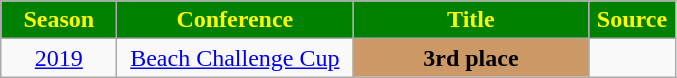<table class="wikitable">
<tr>
<th width=70px style="background: green; color: yellow; text-align: center">Season</th>
<th width=150px style="background: green; color: yellow">Conference</th>
<th width=150px style="background: green; color: yellow">Title</th>
<th width=50px style="background: green; color: yellow; text-align: center">Source</th>
</tr>
<tr align=center>
<td><a href='#'>2019</a></td>
<td><a href='#'>Beach Challenge Cup</a></td>
<td style="background:#cc9966;"><strong>3rd place</strong></td>
<td></td>
</tr>
</table>
